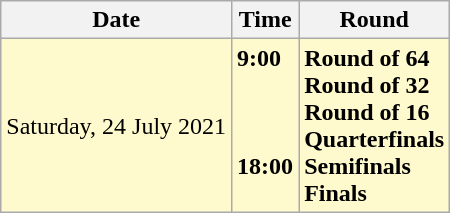<table class="wikitable">
<tr>
<th>Date</th>
<th>Time</th>
<th>Round</th>
</tr>
<tr style=background:lemonchiffon>
<td>Saturday, 24 July 2021</td>
<td><strong>9:00</strong><br> <br> <br> <br><strong>18:00</strong><br> </td>
<td><strong>Round of 64</strong><br><strong>Round of 32</strong><br><strong>Round of 16</strong><br><strong>Quarterfinals</strong><br><strong>Semifinals</strong><br><strong>Finals</strong></td>
</tr>
</table>
